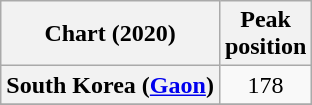<table class="wikitable plainrowheaders" style="text-align:center">
<tr>
<th scope="col">Chart (2020)</th>
<th scope="col">Peak<br>position</th>
</tr>
<tr>
<th scope="row">South Korea (<a href='#'>Gaon</a>)</th>
<td>178</td>
</tr>
<tr>
</tr>
</table>
